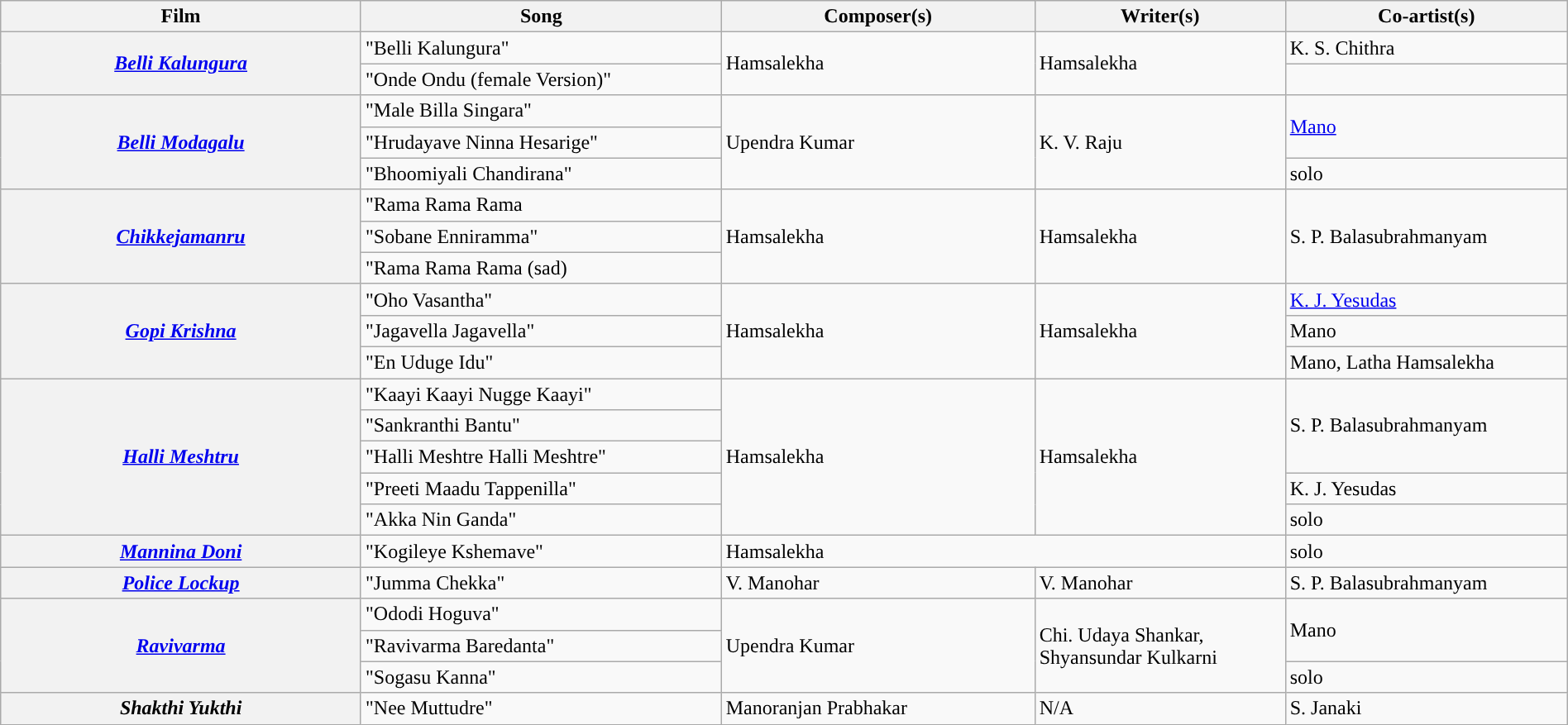<table class="wikitable plainrowheaders" width="100%" textcolor:#000;">
<tr style="background:#b0e0e66;">
<th scope="col" width=23%><strong>Film</strong></th>
<th scope="col" width=23%><strong>Song</strong></th>
<th scope="col" width=20%><strong>Composer(s)</strong></th>
<th scope="col" width=16%><strong>Writer(s)</strong></th>
<th scope="col" width=18%><strong>Co-artist(s)</strong></th>
</tr>
<tr>
<th Rowspan=2><em><a href='#'>Belli Kalungura</a></em></th>
<td>"Belli Kalungura"</td>
<td rowspan=2>Hamsalekha</td>
<td rowspan=2>Hamsalekha</td>
<td>K. S. Chithra</td>
</tr>
<tr>
<td>"Onde Ondu (female Version)"</td>
</tr>
<tr>
<th Rowspan=3><em><a href='#'>Belli Modagalu</a></em></th>
<td>"Male Billa Singara"</td>
<td rowspan=3>Upendra Kumar</td>
<td rowspan=3>K. V. Raju</td>
<td rowspan=2><a href='#'>Mano</a></td>
</tr>
<tr>
<td>"Hrudayave Ninna Hesarige"</td>
</tr>
<tr>
<td>"Bhoomiyali Chandirana"</td>
<td>solo</td>
</tr>
<tr>
<th Rowspan=3><em><a href='#'>Chikkejamanru</a></em></th>
<td>"Rama Rama Rama</td>
<td rowspan=3>Hamsalekha</td>
<td rowspan=3>Hamsalekha</td>
<td rowspan=3>S. P. Balasubrahmanyam</td>
</tr>
<tr>
<td>"Sobane Enniramma"</td>
</tr>
<tr>
<td>"Rama Rama Rama (sad)</td>
</tr>
<tr>
<th Rowspan=3><em><a href='#'>Gopi Krishna</a></em></th>
<td>"Oho Vasantha"</td>
<td rowspan=3>Hamsalekha</td>
<td Rowspan=3>Hamsalekha</td>
<td><a href='#'>K. J. Yesudas</a></td>
</tr>
<tr>
<td>"Jagavella Jagavella"</td>
<td>Mano</td>
</tr>
<tr>
<td>"En Uduge Idu"</td>
<td>Mano, Latha Hamsalekha</td>
</tr>
<tr>
<th Rowspan=5><em><a href='#'>Halli Meshtru</a></em></th>
<td>"Kaayi Kaayi Nugge Kaayi"</td>
<td rowspan=5>Hamsalekha</td>
<td rowspan=5>Hamsalekha</td>
<td rowspan=3>S. P. Balasubrahmanyam</td>
</tr>
<tr>
<td>"Sankranthi Bantu"</td>
</tr>
<tr>
<td>"Halli Meshtre Halli Meshtre"</td>
</tr>
<tr>
<td>"Preeti Maadu Tappenilla"</td>
<td>K. J. Yesudas</td>
</tr>
<tr>
<td>"Akka Nin Ganda"</td>
<td>solo</td>
</tr>
<tr>
<th><em><a href='#'>Mannina Doni</a></em></th>
<td>"Kogileye Kshemave"</td>
<td colspan=2>Hamsalekha</td>
<td>solo</td>
</tr>
<tr>
<th Rowspan=><em><a href='#'>Police Lockup</a></em></th>
<td>"Jumma Chekka"</td>
<td rowspan=>V. Manohar</td>
<td rowspan=>V. Manohar</td>
<td>S. P. Balasubrahmanyam</td>
</tr>
<tr>
<th Rowspan=3><em><a href='#'>Ravivarma</a></em></th>
<td>"Ododi Hoguva"</td>
<td rowspan=3>Upendra Kumar</td>
<td rowspan=3>Chi. Udaya Shankar, Shyansundar Kulkarni</td>
<td rowspan=2>Mano</td>
</tr>
<tr>
<td>"Ravivarma Baredanta"</td>
</tr>
<tr>
<td>"Sogasu Kanna"</td>
<td>solo</td>
</tr>
<tr>
<th><em>Shakthi Yukthi</em></th>
<td>"Nee Muttudre"</td>
<td>Manoranjan Prabhakar</td>
<td>N/A</td>
<td>S. Janaki</td>
</tr>
</table>
